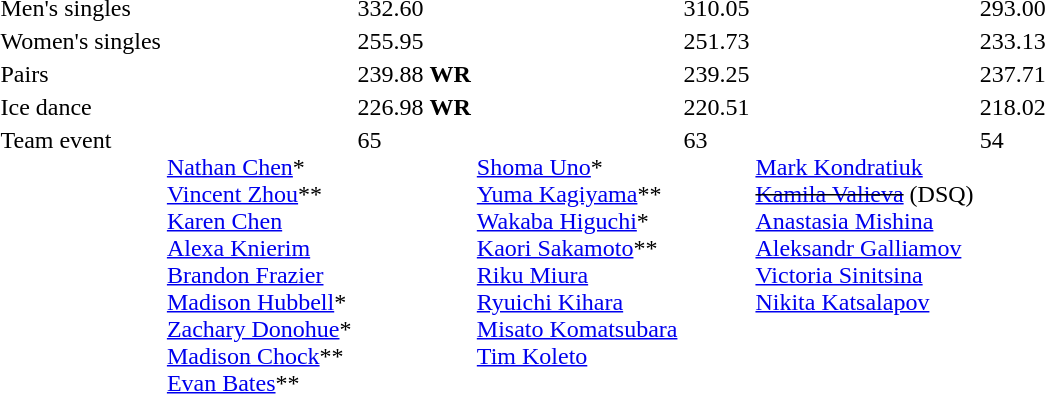<table>
<tr valign="top">
<td>Men's singles<br></td>
<td></td>
<td>332.60</td>
<td></td>
<td>310.05</td>
<td></td>
<td>293.00</td>
</tr>
<tr valign="top">
<td>Women's singles<br></td>
<td></td>
<td>255.95</td>
<td></td>
<td>251.73</td>
<td></td>
<td>233.13</td>
</tr>
<tr valign="top">
<td>Pairs<br></td>
<td></td>
<td>239.88 <strong>WR</strong></td>
<td></td>
<td>239.25</td>
<td></td>
<td>237.71</td>
</tr>
<tr valign="top">
<td>Ice dance<br></td>
<td></td>
<td>226.98 <strong>WR</strong></td>
<td></td>
<td>220.51</td>
<td></td>
<td>218.02</td>
</tr>
<tr valign="top">
<td>Team event<br></td>
<td><br><a href='#'>Nathan Chen</a>*<br><a href='#'>Vincent Zhou</a>**<br><a href='#'>Karen Chen</a><br><a href='#'>Alexa Knierim</a> <br> <a href='#'>Brandon Frazier</a><br><a href='#'>Madison Hubbell</a>* <br> <a href='#'>Zachary Donohue</a>*<br><a href='#'>Madison Chock</a>** <br> <a href='#'>Evan Bates</a>**</td>
<td>65</td>
<td><br><a href='#'>Shoma Uno</a>*<br><a href='#'>Yuma Kagiyama</a>**<br><a href='#'>Wakaba Higuchi</a>*<br><a href='#'>Kaori Sakamoto</a>**<br><a href='#'>Riku Miura</a> <br> <a href='#'>Ryuichi Kihara</a><br><a href='#'>Misato Komatsubara</a> <br> <a href='#'>Tim Koleto</a></td>
<td>63</td>
<td><br><a href='#'>Mark Kondratiuk</a><br><s><a href='#'>Kamila Valieva</a></s> (DSQ)<br><a href='#'>Anastasia Mishina</a> <br> <a href='#'>Aleksandr Galliamov</a><br><a href='#'>Victoria Sinitsina</a> <br> <a href='#'>Nikita Katsalapov</a></td>
<td>54</td>
</tr>
</table>
